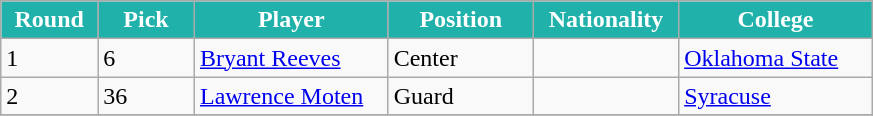<table class="wikitable sortable sortable">
<tr>
<th style="background:#20B2AA; color:#FFFFFF" width="10%">Round</th>
<th style="background:#20B2AA; color:#FFFFFF" width="10%">Pick</th>
<th style="background:#20B2AA; color:#FFFFFF" width="20%">Player</th>
<th style="background:#20B2AA; color:#FFFFFF" width="15%">Position</th>
<th style="background:#20B2AA; color:#FFFFFF" width="15%">Nationality</th>
<th style="background:#20B2AA; color:#FFFFFF" width="20%">College</th>
</tr>
<tr>
<td>1</td>
<td>6</td>
<td><a href='#'>Bryant Reeves</a></td>
<td>Center</td>
<td></td>
<td><a href='#'>Oklahoma State</a></td>
</tr>
<tr>
<td>2</td>
<td>36</td>
<td><a href='#'>Lawrence Moten</a></td>
<td>Guard</td>
<td></td>
<td><a href='#'>Syracuse</a></td>
</tr>
<tr>
</tr>
</table>
